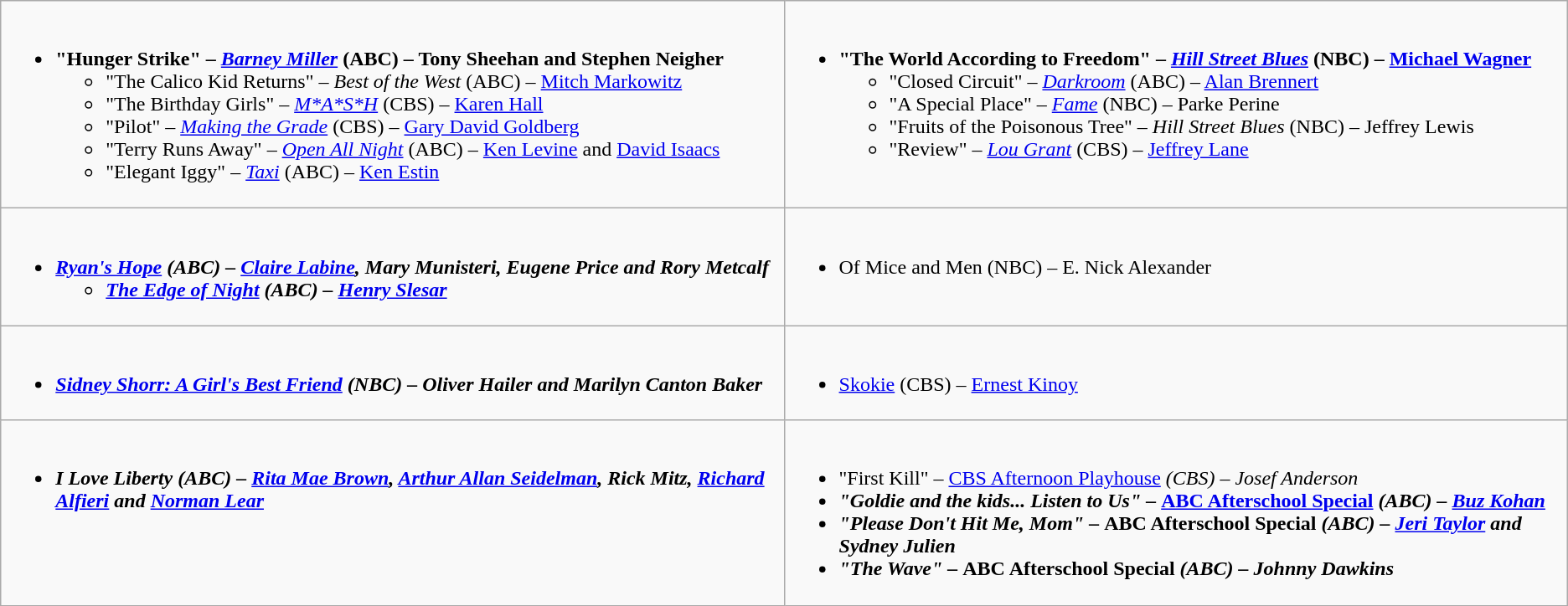<table class="wikitable">
<tr>
<td valign="top" width="50%"><br><ul><li><strong>"Hunger Strike" – <em><a href='#'>Barney Miller</a></em> (ABC) – Tony Sheehan and Stephen Neigher</strong><ul><li>"The Calico Kid Returns" – <em>Best of the West</em> (ABC) – <a href='#'>Mitch Markowitz</a></li><li>"The Birthday Girls" – <em><a href='#'>M*A*S*H</a></em> (CBS) – <a href='#'>Karen Hall</a></li><li>"Pilot" – <em><a href='#'>Making the Grade</a></em> (CBS) – <a href='#'>Gary David Goldberg</a></li><li>"Terry Runs Away" – <em><a href='#'>Open All Night</a></em> (ABC) – <a href='#'>Ken Levine</a> and <a href='#'>David Isaacs</a></li><li>"Elegant Iggy" – <em><a href='#'>Taxi</a></em> (ABC) – <a href='#'>Ken Estin</a></li></ul></li></ul></td>
<td valign="top" width="50%"><br><ul><li><strong>"The World According to Freedom" – <em><a href='#'>Hill Street Blues</a></em> (NBC) – <a href='#'>Michael Wagner</a></strong><ul><li>"Closed Circuit" – <em><a href='#'>Darkroom</a></em> (ABC) – <a href='#'>Alan Brennert</a></li><li>"A Special Place" – <em><a href='#'>Fame</a></em> (NBC) – Parke Perine</li><li>"Fruits of the Poisonous Tree" – <em>Hill Street Blues</em> (NBC) – Jeffrey Lewis</li><li>"Review" – <em><a href='#'>Lou Grant</a></em> (CBS) – <a href='#'>Jeffrey Lane</a></li></ul></li></ul></td>
</tr>
<tr>
<td valign="top" width="50%"><br><ul><li><strong><em><a href='#'>Ryan's Hope</a><em> (ABC) – <a href='#'>Claire Labine</a>, Mary Munisteri, Eugene Price and Rory Metcalf<strong><ul><li></em><a href='#'>The Edge of Night</a><em> (ABC) – <a href='#'>Henry Slesar</a></li></ul></li></ul></td>
<td valign="top" width="50%"><br><ul><li></em></strong>Of Mice and Men</em> (NBC) – E. Nick Alexander</strong></li></ul></td>
</tr>
<tr>
<td valign="top" width="50%"><br><ul><li><strong><em><a href='#'>Sidney Shorr: A Girl's Best Friend</a><em> (NBC) – Oliver Hailer and Marilyn Canton Baker<strong></li></ul></td>
<td valign="top" width="50%"><br><ul><li></em></strong><a href='#'>Skokie</a></em> (CBS) – <a href='#'>Ernest Kinoy</a></strong></li></ul></td>
</tr>
<tr>
<td valign="top" width="50%"><br><ul><li><strong><em>I Love Liberty<em> (ABC) – <a href='#'>Rita Mae Brown</a>, <a href='#'>Arthur Allan Seidelman</a>, Rick Mitz, <a href='#'>Richard Alfieri</a> and <a href='#'>Norman Lear</a><strong></li></ul></td>
<td valign="top" width="50%"><br><ul><li></strong>"First Kill" – </em><a href='#'>CBS Afternoon Playhouse</a><em> (CBS) – Josef Anderson<strong></li><li>"Goldie and the kids... Listen to Us" – </em><a href='#'>ABC Afterschool Special</a><em> (ABC) – <a href='#'>Buz Kohan</a></li><li>"Please Don't Hit Me, Mom" – </em>ABC Afterschool Special<em> (ABC) – <a href='#'>Jeri Taylor</a> and Sydney Julien</li><li>"The Wave" – </em>ABC Afterschool Special<em> (ABC) – Johnny Dawkins</li></ul></td>
</tr>
</table>
